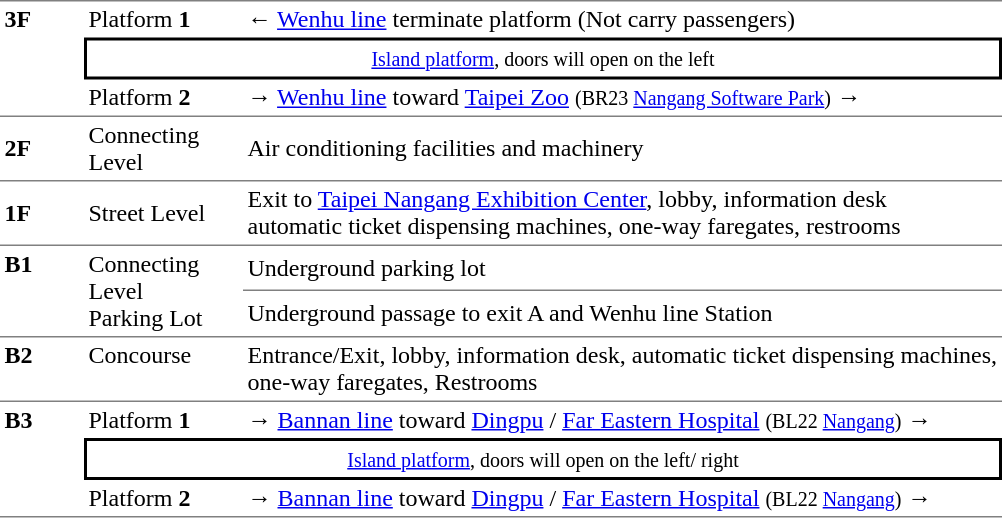<table border=0 cellspacing=0 cellpadding=3>
<tr>
<td style="border-top:solid 1px gray;border-bottom:solid 1px gray;" width=50 rowspan=3 valign=top><strong>3F</strong></td>
<td style="border-top:solid 1px gray;" width=100>Platform <span><strong>1</strong></span></td>
<td style="border-top:solid 1px gray;" width=500>←  <a href='#'>Wenhu line</a> terminate platform (Not carry passengers)</td>
</tr>
<tr>
<td style="border-top:solid 2px black;border-right:solid 2px black;border-left:solid 2px black;border-bottom:solid 2px black;text-align:center;" colspan=2><small><a href='#'>Island platform</a>, doors will open on the left</small></td>
</tr>
<tr>
<td style="border-bottom:solid 1px gray;">Platform <span><strong>2</strong></span></td>
<td style="border-bottom:solid 1px gray;"><span>→</span>  <a href='#'>Wenhu line</a> toward <a href='#'>Taipei Zoo</a> <small>(BR23 <a href='#'>Nangang Software Park</a>)</small> →</td>
</tr>
<tr>
<td style="border-bottom:solid 1px gray;"><strong>2F</strong></td>
<td style="border-bottom:solid 1px gray;">Connecting Level</td>
<td style="border-bottom:solid 1px gray;">Air conditioning facilities and machinery </td>
</tr>
<tr>
<td style="border-bottom:solid 1px gray;"><strong>1F</strong></td>
<td style="border-bottom:solid 1px gray;">Street Level</td>
<td style="border-bottom:solid 1px gray;">Exit to <a href='#'>Taipei Nangang Exhibition Center</a>, lobby, information desk<br>automatic ticket dispensing machines, one-way faregates, restrooms</td>
</tr>
<tr>
<td style="border-bottom:solid 1px gray;" rowspan=2 valign=top><strong>B1</strong></td>
<td style="border-bottom:solid 1px gray;" rowspan=2 valign=top>Connecting Level<br>Parking Lot</td>
<td>Underground parking lot</td>
</tr>
<tr>
<td style="border-bottom:solid 1px gray;border-top:solid 1px gray;">Underground passage to exit A and Wenhu line Station</td>
</tr>
<tr>
<td style="border-bottom:solid 1px gray;" width=50 valign=top><strong>B2</strong></td>
<td style="border-bottom:solid 1px gray;" width=100 valign=top>Concourse</td>
<td style="border-bottom:solid 1px gray;" width=500 valign=top>Entrance/Exit, lobby, information desk, automatic ticket dispensing machines, one-way faregates, Restrooms</td>
</tr>
<tr>
<td style="border-bottom:solid 1px gray;" rowspan=3 valign=top><strong>B3</strong></td>
<td>Platform <span><strong>1</strong></span></td>
<td><span>→</span>  <a href='#'>Bannan line</a> toward <a href='#'>Dingpu</a> / <a href='#'>Far Eastern Hospital</a> <small>(BL22 <a href='#'>Nangang</a>)</small> →</td>
</tr>
<tr>
<td style="border-top:solid 2px black;border-right:solid 2px black;border-left:solid 2px black;border-bottom:solid 2px black;text-align:center;" colspan=2><small><a href='#'>Island platform</a>, doors will open on the left/ right</small></td>
</tr>
<tr>
<td style="border-bottom:solid 1px gray;">Platform <span><strong>2</strong></span></td>
<td style="border-bottom:solid 1px gray;"><span>→</span>  <a href='#'>Bannan line</a> toward <a href='#'>Dingpu</a> / <a href='#'>Far Eastern Hospital</a> <small>(BL22 <a href='#'>Nangang</a>)</small> →</td>
</tr>
</table>
